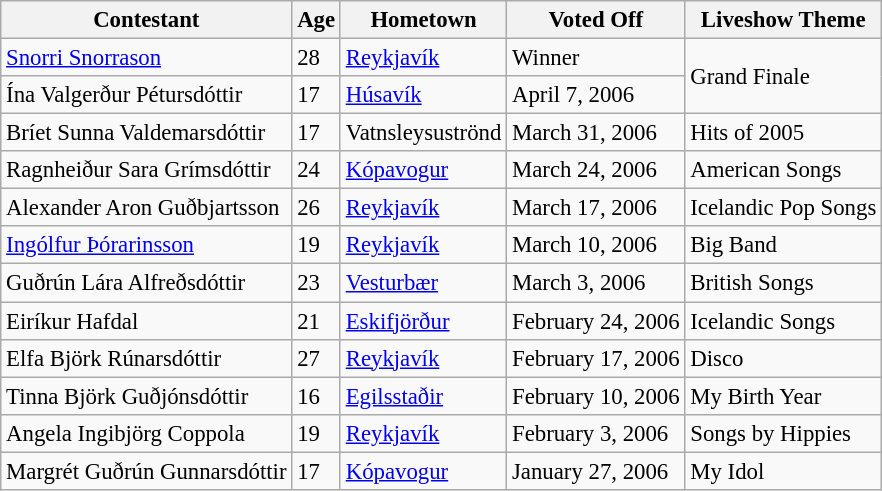<table class="wikitable" style="font-size:95%;">
<tr>
<th>Contestant</th>
<th>Age</th>
<th>Hometown</th>
<th>Voted Off</th>
<th>Liveshow Theme</th>
</tr>
<tr>
<td><a href='#'>Snorri Snorrason</a></td>
<td>28</td>
<td><a href='#'>Reykjavík</a></td>
<td>Winner</td>
<td rowspan="2">Grand Finale</td>
</tr>
<tr>
<td>Ína Valgerður Pétursdóttir</td>
<td>17</td>
<td><a href='#'>Húsavík</a></td>
<td>April 7, 2006</td>
</tr>
<tr>
<td>Bríet Sunna Valdemarsdóttir</td>
<td>17</td>
<td>Vatnsleysuströnd</td>
<td>March 31, 2006</td>
<td>Hits of 2005</td>
</tr>
<tr>
<td>Ragnheiður Sara Grímsdóttir</td>
<td>24</td>
<td><a href='#'>Kópavogur</a></td>
<td>March 24, 2006</td>
<td>American Songs</td>
</tr>
<tr>
<td>Alexander Aron Guðbjartsson</td>
<td>26</td>
<td><a href='#'>Reykjavík</a></td>
<td>March 17, 2006</td>
<td>Icelandic Pop Songs</td>
</tr>
<tr>
<td><a href='#'>Ingólfur Þórarinsson</a></td>
<td>19</td>
<td><a href='#'>Reykjavík</a></td>
<td>March 10, 2006</td>
<td>Big Band</td>
</tr>
<tr>
<td>Guðrún Lára Alfreðsdóttir</td>
<td>23</td>
<td><a href='#'>Vesturbær</a></td>
<td>March 3, 2006</td>
<td>British Songs</td>
</tr>
<tr>
<td>Eiríkur Hafdal</td>
<td>21</td>
<td><a href='#'>Eskifjörður</a></td>
<td>February 24, 2006</td>
<td>Icelandic Songs</td>
</tr>
<tr>
<td>Elfa Björk Rúnarsdóttir</td>
<td>27</td>
<td><a href='#'>Reykjavík</a></td>
<td>February 17, 2006</td>
<td>Disco</td>
</tr>
<tr>
<td>Tinna Björk Guðjónsdóttir</td>
<td>16</td>
<td><a href='#'>Egilsstaðir</a></td>
<td>February 10, 2006</td>
<td>My Birth Year</td>
</tr>
<tr>
<td>Angela Ingibjörg Coppola</td>
<td>19</td>
<td><a href='#'>Reykjavík</a></td>
<td>February 3, 2006</td>
<td>Songs by Hippies</td>
</tr>
<tr>
<td>Margrét Guðrún Gunnarsdóttir</td>
<td>17</td>
<td><a href='#'>Kópavogur</a></td>
<td>January 27, 2006</td>
<td>My Idol</td>
</tr>
</table>
